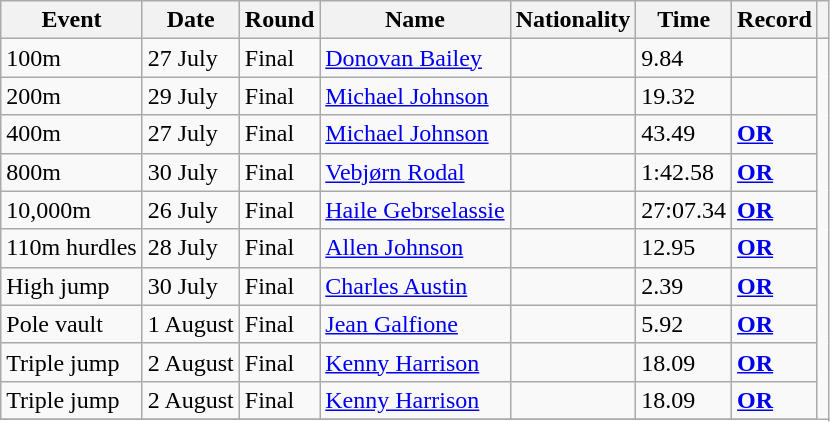<table class="wikitable sortable">
<tr>
<th>Event</th>
<th>Date</th>
<th>Round</th>
<th>Name</th>
<th>Nationality</th>
<th>Time</th>
<th>Record</th>
<th></th>
</tr>
<tr>
<td>100m</td>
<td>27 July</td>
<td>Final</td>
<td align="left"><a href='#'>Donovan Bailey</a></td>
<td align="left"></td>
<td>9.84</td>
<td></td>
</tr>
<tr>
<td>200m</td>
<td>29 July</td>
<td>Final</td>
<td align="left"><a href='#'>Michael Johnson</a></td>
<td align="left"></td>
<td>19.32</td>
<td></td>
</tr>
<tr>
<td>400m</td>
<td>27 July</td>
<td>Final</td>
<td align="left"><a href='#'>Michael Johnson</a></td>
<td align="left"></td>
<td>43.49</td>
<td><strong><a href='#'>OR</a></strong></td>
</tr>
<tr>
<td>800m</td>
<td>30 July</td>
<td>Final</td>
<td align="left"><a href='#'>Vebjørn Rodal</a></td>
<td align="left"></td>
<td>1:42.58</td>
<td><strong><a href='#'>OR</a></strong></td>
</tr>
<tr>
<td>10,000m</td>
<td>26 July</td>
<td>Final</td>
<td align="left"><a href='#'>Haile Gebrselassie</a></td>
<td align="left"></td>
<td>27:07.34</td>
<td><strong><a href='#'>OR</a></strong></td>
</tr>
<tr>
<td>110m hurdles</td>
<td>28 July</td>
<td>Final</td>
<td align="left"><a href='#'>Allen Johnson</a></td>
<td align="left"></td>
<td>12.95</td>
<td><strong><a href='#'>OR</a></strong></td>
</tr>
<tr>
<td>High jump</td>
<td>30 July</td>
<td>Final</td>
<td align="left"><a href='#'>Charles Austin</a></td>
<td align="left"></td>
<td>2.39</td>
<td><strong><a href='#'>OR</a></strong></td>
</tr>
<tr>
<td>Pole vault</td>
<td>1 August</td>
<td>Final</td>
<td align="left"><a href='#'>Jean Galfione</a></td>
<td align="left"></td>
<td>5.92</td>
<td><strong><a href='#'>OR</a></strong></td>
</tr>
<tr>
<td>Triple jump</td>
<td>2 August</td>
<td>Final</td>
<td align="left"><a href='#'>Kenny Harrison</a></td>
<td align="left"></td>
<td>18.09</td>
<td><strong><a href='#'>OR</a></strong></td>
</tr>
<tr>
<td>Triple jump</td>
<td>2 August</td>
<td>Final</td>
<td align="left"><a href='#'>Kenny Harrison</a></td>
<td align="left"></td>
<td>18.09</td>
<td><strong><a href='#'>OR</a></strong></td>
</tr>
<tr>
</tr>
</table>
